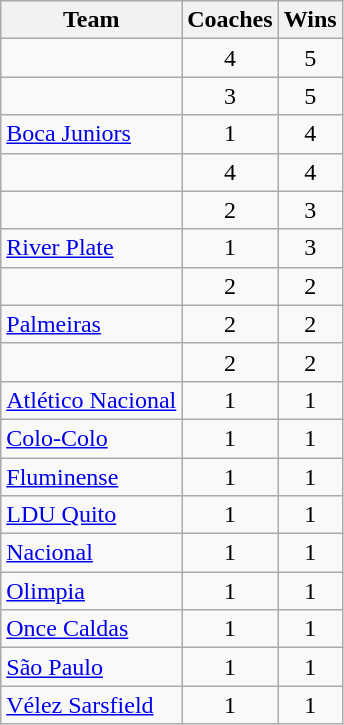<table class="wikitable sortable" style="text-align: center;">
<tr>
<th>Team</th>
<th>Coaches</th>
<th>Wins</th>
</tr>
<tr>
<td align=left></td>
<td>4</td>
<td>5</td>
</tr>
<tr>
<td align=left></td>
<td>3</td>
<td>5</td>
</tr>
<tr>
<td align=left> <a href='#'>Boca Juniors</a></td>
<td>1</td>
<td>4</td>
</tr>
<tr>
<td align=left></td>
<td>4</td>
<td>4</td>
</tr>
<tr>
<td align=left></td>
<td>2</td>
<td>3</td>
</tr>
<tr>
<td align=left> <a href='#'>River Plate</a></td>
<td>1</td>
<td>3</td>
</tr>
<tr>
<td align=left></td>
<td>2</td>
<td>2</td>
</tr>
<tr>
<td align=left> <a href='#'>Palmeiras</a></td>
<td>2</td>
<td>2</td>
</tr>
<tr>
<td align=left></td>
<td>2</td>
<td>2</td>
</tr>
<tr>
<td align=left> <a href='#'>Atlético Nacional</a></td>
<td>1</td>
<td>1</td>
</tr>
<tr>
<td align=left> <a href='#'>Colo-Colo</a></td>
<td>1</td>
<td>1</td>
</tr>
<tr>
<td align=left> <a href='#'>Fluminense</a></td>
<td>1</td>
<td>1</td>
</tr>
<tr>
<td align=left> <a href='#'>LDU Quito</a></td>
<td>1</td>
<td>1</td>
</tr>
<tr>
<td align=left> <a href='#'>Nacional</a></td>
<td>1</td>
<td>1</td>
</tr>
<tr>
<td align=left> <a href='#'>Olimpia</a></td>
<td>1</td>
<td>1</td>
</tr>
<tr>
<td align=left> <a href='#'>Once Caldas</a></td>
<td>1</td>
<td>1</td>
</tr>
<tr>
<td align=left> <a href='#'>São Paulo</a></td>
<td>1</td>
<td>1</td>
</tr>
<tr>
<td align=left> <a href='#'>Vélez Sarsfield</a></td>
<td>1</td>
<td>1</td>
</tr>
</table>
